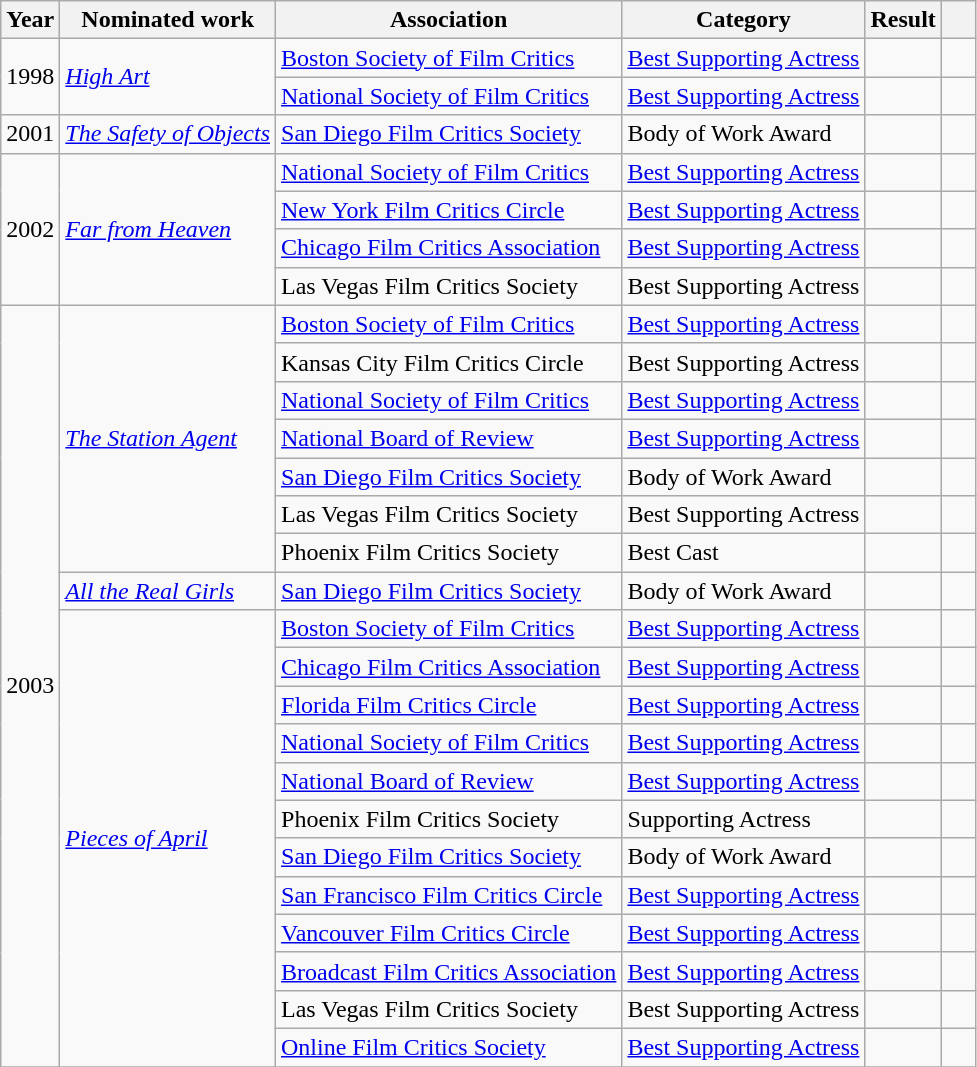<table class="wikitable sortable">
<tr>
<th>Year</th>
<th>Nominated work</th>
<th>Association</th>
<th>Category</th>
<th>Result</th>
<th class="unsortable" style="width:1em;"></th>
</tr>
<tr>
<td rowspan="2">1998</td>
<td rowspan="2"><em><a href='#'>High Art</a></em></td>
<td><a href='#'>Boston Society of Film Critics</a></td>
<td><a href='#'>Best Supporting Actress</a></td>
<td></td>
<td align="center"></td>
</tr>
<tr>
<td><a href='#'>National Society of Film Critics</a></td>
<td><a href='#'>Best Supporting Actress</a></td>
<td></td>
<td align="center"></td>
</tr>
<tr>
<td>2001</td>
<td><em><a href='#'>The Safety of Objects</a></em></td>
<td><a href='#'>San Diego Film Critics Society</a></td>
<td>Body of Work Award</td>
<td></td>
<td align="center"></td>
</tr>
<tr>
<td rowspan="4">2002</td>
<td rowspan="4"><em><a href='#'>Far from Heaven</a></em></td>
<td><a href='#'>National Society of Film Critics</a></td>
<td><a href='#'>Best Supporting Actress</a></td>
<td></td>
<td align="center"></td>
</tr>
<tr>
<td><a href='#'>New York Film Critics Circle</a></td>
<td><a href='#'>Best Supporting Actress</a></td>
<td></td>
<td align="center"></td>
</tr>
<tr>
<td><a href='#'>Chicago Film Critics Association</a></td>
<td><a href='#'>Best Supporting Actress</a></td>
<td></td>
<td align="center"></td>
</tr>
<tr>
<td>Las Vegas Film Critics Society</td>
<td>Best Supporting Actress</td>
<td></td>
<td align="center"></td>
</tr>
<tr>
<td rowspan="20">2003</td>
<td rowspan="7"><em><a href='#'>The Station Agent</a></em></td>
<td><a href='#'>Boston Society of Film Critics</a></td>
<td><a href='#'>Best Supporting Actress</a></td>
<td></td>
<td align="center"></td>
</tr>
<tr>
<td>Kansas City Film Critics Circle</td>
<td>Best Supporting Actress</td>
<td></td>
<td align="center"></td>
</tr>
<tr>
<td><a href='#'>National Society of Film Critics</a></td>
<td><a href='#'>Best Supporting Actress</a></td>
<td></td>
<td align="center"></td>
</tr>
<tr>
<td><a href='#'>National Board of Review</a></td>
<td><a href='#'>Best Supporting Actress</a></td>
<td></td>
<td align="center"></td>
</tr>
<tr>
<td><a href='#'>San Diego Film Critics Society</a></td>
<td>Body of Work Award</td>
<td></td>
<td align="center"></td>
</tr>
<tr>
<td>Las Vegas Film Critics Society</td>
<td>Best Supporting Actress</td>
<td></td>
<td align="center"></td>
</tr>
<tr>
<td>Phoenix Film Critics Society</td>
<td>Best Cast</td>
<td></td>
<td align="center"></td>
</tr>
<tr>
<td><em><a href='#'>All the Real Girls</a></em></td>
<td><a href='#'>San Diego Film Critics Society</a></td>
<td>Body of Work Award</td>
<td></td>
<td align="center"></td>
</tr>
<tr>
<td rowspan="12"><em><a href='#'>Pieces of April</a></em></td>
<td><a href='#'>Boston Society of Film Critics</a></td>
<td><a href='#'>Best Supporting Actress</a></td>
<td></td>
<td align="center"></td>
</tr>
<tr>
<td><a href='#'>Chicago Film Critics Association</a></td>
<td><a href='#'>Best Supporting Actress</a></td>
<td></td>
<td align="center"></td>
</tr>
<tr>
<td><a href='#'>Florida Film Critics Circle</a></td>
<td><a href='#'>Best Supporting Actress</a></td>
<td></td>
<td align="center"></td>
</tr>
<tr>
<td><a href='#'>National Society of Film Critics</a></td>
<td><a href='#'>Best Supporting Actress</a></td>
<td></td>
<td align="center"></td>
</tr>
<tr>
<td><a href='#'>National Board of Review</a></td>
<td><a href='#'>Best Supporting Actress</a></td>
<td></td>
<td align="center"></td>
</tr>
<tr>
<td>Phoenix Film Critics Society</td>
<td>Supporting Actress</td>
<td></td>
<td align="center"></td>
</tr>
<tr>
<td><a href='#'>San Diego Film Critics Society</a></td>
<td>Body of Work Award</td>
<td></td>
<td align="center"></td>
</tr>
<tr>
<td><a href='#'>San Francisco Film Critics Circle</a></td>
<td><a href='#'>Best Supporting Actress</a></td>
<td></td>
<td align="center"></td>
</tr>
<tr>
<td><a href='#'>Vancouver Film Critics Circle</a></td>
<td><a href='#'>Best Supporting Actress</a></td>
<td></td>
<td align="center"></td>
</tr>
<tr>
<td><a href='#'>Broadcast Film Critics Association</a></td>
<td><a href='#'>Best Supporting Actress</a></td>
<td></td>
<td align="center"></td>
</tr>
<tr>
<td>Las Vegas Film Critics Society</td>
<td>Best Supporting Actress</td>
<td></td>
<td align="center"></td>
</tr>
<tr>
<td><a href='#'>Online Film Critics Society</a></td>
<td><a href='#'>Best Supporting Actress</a></td>
<td></td>
<td align="center"></td>
</tr>
<tr>
</tr>
</table>
